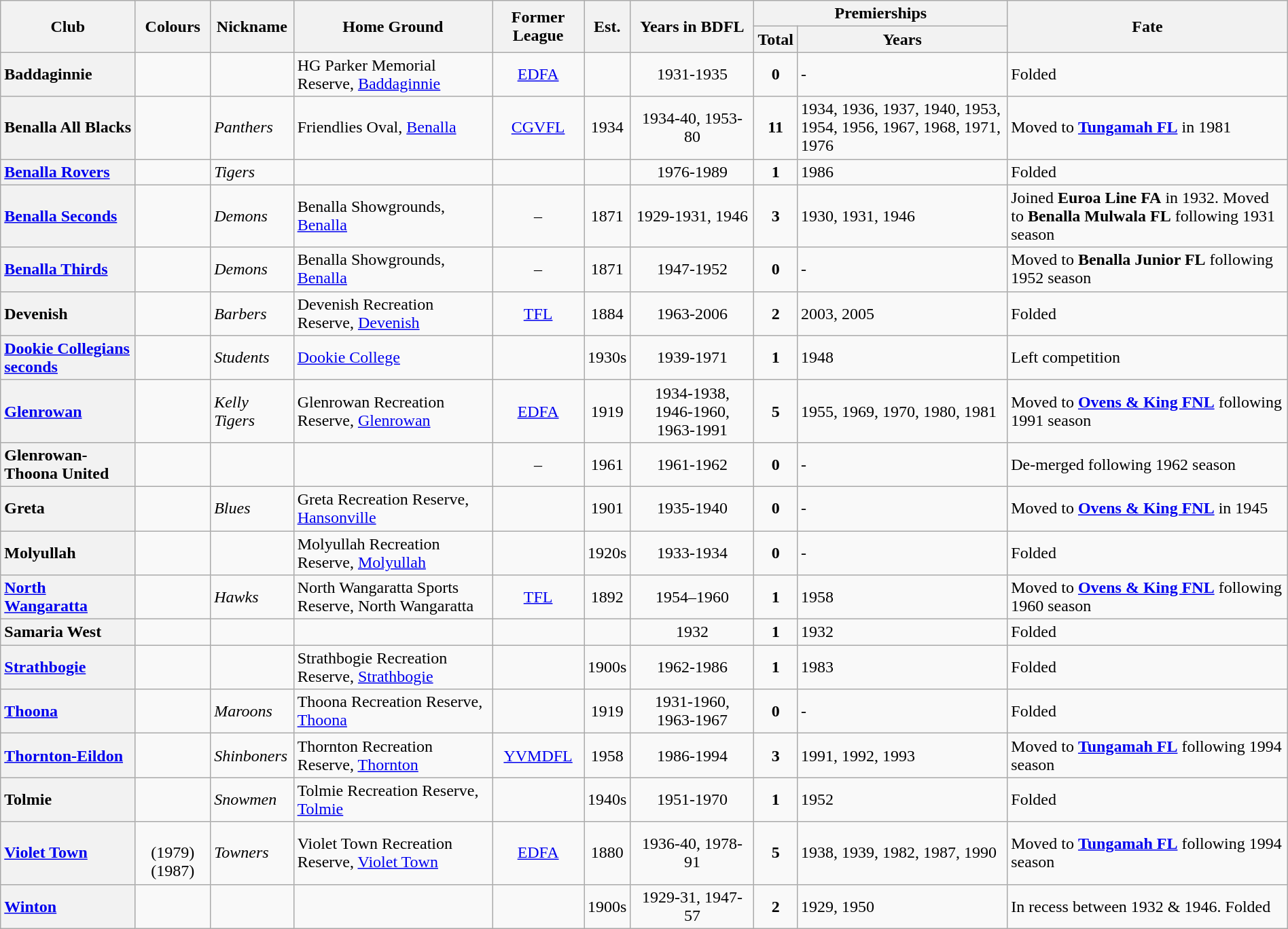<table class="wikitable sortable" style="text-align:center; width:100%">
<tr>
<th rowspan="2">Club</th>
<th rowspan="2">Colours</th>
<th rowspan="2">Nickname</th>
<th rowspan="2">Home Ground</th>
<th rowspan="2">Former League</th>
<th rowspan="2">Est.</th>
<th rowspan="2">Years in BDFL</th>
<th colspan="2">Premierships</th>
<th rowspan="2">Fate</th>
</tr>
<tr>
<th>Total</th>
<th>Years</th>
</tr>
<tr>
<th style="text-align:left">Baddaginnie</th>
<td></td>
<td></td>
<td align="left">HG Parker Memorial Reserve, <a href='#'>Baddaginnie</a></td>
<td><a href='#'>EDFA</a></td>
<td></td>
<td>1931-1935</td>
<td align="center"><strong>0</strong></td>
<td align="left">-</td>
<td align="left">Folded</td>
</tr>
<tr>
<th style="text-align:left">Benalla All Blacks</th>
<td></td>
<td align="left"><em>Panthers</em></td>
<td align="left">Friendlies Oval, <a href='#'>Benalla</a></td>
<td><a href='#'>CGVFL</a></td>
<td>1934</td>
<td>1934-40, 1953-80</td>
<td align="center"><strong>11</strong></td>
<td align="left">1934, 1936, 1937, 1940, 1953, 1954, 1956, 1967, 1968, 1971, 1976</td>
<td align="left">Moved to <a href='#'><strong>Tungamah FL</strong></a> in 1981</td>
</tr>
<tr>
<th style="text-align:left"><a href='#'>Benalla Rovers</a></th>
<td></td>
<td align="left"><em>Tigers</em></td>
<td></td>
<td></td>
<td></td>
<td>1976-1989</td>
<td align="center"><strong>1</strong></td>
<td align="left">1986</td>
<td align="left">Folded</td>
</tr>
<tr>
<th style="text-align:left"><a href='#'>Benalla Seconds</a></th>
<td></td>
<td align="left"><em>Demons</em></td>
<td align="left">Benalla Showgrounds, <a href='#'>Benalla</a></td>
<td>–</td>
<td>1871</td>
<td>1929-1931, 1946</td>
<td align="center"><strong>3</strong></td>
<td align="left">1930, 1931, 1946</td>
<td align="left">Joined <strong>Euroa Line FA</strong> in 1932. Moved to <strong>Benalla Mulwala FL</strong> following 1931 season</td>
</tr>
<tr>
<th style="text-align:left"><a href='#'>Benalla Thirds</a></th>
<td></td>
<td align="left"><em>Demons</em></td>
<td align="left">Benalla Showgrounds, <a href='#'>Benalla</a></td>
<td>–</td>
<td>1871</td>
<td>1947-1952</td>
<td align="center"><strong>0</strong></td>
<td align="left">-</td>
<td align="left">Moved to <strong>Benalla Junior FL</strong> following 1952 season</td>
</tr>
<tr>
<th style="text-align:left">Devenish</th>
<td></td>
<td align="left"><em>Barbers</em></td>
<td align="left">Devenish Recreation Reserve, <a href='#'>Devenish</a></td>
<td><a href='#'>TFL</a></td>
<td>1884</td>
<td>1963-2006</td>
<td align="center"><strong>2</strong></td>
<td align="left">2003, 2005</td>
<td align="left">Folded</td>
</tr>
<tr>
<th style="text-align:left"><a href='#'>Dookie Collegians seconds</a></th>
<td></td>
<td align="left"><em>Students</em></td>
<td align="left"><a href='#'>Dookie College</a></td>
<td></td>
<td>1930s</td>
<td>1939-1971</td>
<td align="center"><strong>1</strong></td>
<td align="left">1948</td>
<td align="left">Left competition</td>
</tr>
<tr>
<th style="text-align:left"><a href='#'>Glenrowan</a></th>
<td></td>
<td align="left"><em>Kelly Tigers</em></td>
<td align="left">Glenrowan Recreation Reserve, <a href='#'>Glenrowan</a></td>
<td><a href='#'>EDFA</a></td>
<td>1919</td>
<td>1934-1938, 1946-1960, 1963-1991</td>
<td align="center"><strong>5</strong></td>
<td align="left">1955, 1969, 1970, 1980, 1981</td>
<td align="left">Moved to <a href='#'><strong>Ovens & King FNL</strong></a> following 1991 season</td>
</tr>
<tr>
<th style="text-align:left">Glenrowan-Thoona United</th>
<td></td>
<td></td>
<td></td>
<td>–</td>
<td>1961</td>
<td>1961-1962</td>
<td align="center"><strong>0</strong></td>
<td align="left">-</td>
<td align="left">De-merged following 1962 season</td>
</tr>
<tr>
<th style="text-align:left">Greta</th>
<td></td>
<td align="left"><em>Blues</em></td>
<td align="left">Greta Recreation Reserve, <a href='#'>Hansonville</a></td>
<td></td>
<td>1901</td>
<td>1935-1940</td>
<td><strong>0</strong></td>
<td align="left">-</td>
<td align="left">Moved to <a href='#'><strong>Ovens & King FNL</strong></a> in 1945</td>
</tr>
<tr>
<th style="text-align:left">Molyullah</th>
<td></td>
<td></td>
<td align="left">Molyullah Recreation Reserve, <a href='#'>Molyullah</a></td>
<td></td>
<td>1920s</td>
<td>1933-1934</td>
<td align="center"><strong>0</strong></td>
<td align="left">-</td>
<td align="left">Folded</td>
</tr>
<tr>
<th style="text-align:left"><a href='#'>North Wangaratta</a></th>
<td></td>
<td align="left"><em>Hawks</em></td>
<td align="left">North Wangaratta Sports Reserve, North Wangaratta</td>
<td><a href='#'>TFL</a></td>
<td>1892</td>
<td>1954–1960</td>
<td align="center"><strong>1</strong></td>
<td align="left">1958</td>
<td align="left">Moved to <a href='#'><strong>Ovens & King FNL</strong></a> following 1960 season</td>
</tr>
<tr>
<th style="text-align:left">Samaria West</th>
<td></td>
<td></td>
<td></td>
<td></td>
<td></td>
<td>1932</td>
<td align="center"><strong>1</strong></td>
<td align="left">1932</td>
<td align="left">Folded</td>
</tr>
<tr>
<th style="text-align:left"><a href='#'>Strathbogie</a></th>
<td></td>
<td></td>
<td align="left">Strathbogie Recreation Reserve, <a href='#'>Strathbogie</a></td>
<td></td>
<td>1900s</td>
<td>1962-1986</td>
<td align="center"><strong>1</strong></td>
<td align="left">1983</td>
<td align="left">Folded</td>
</tr>
<tr>
<th style="text-align:left"><a href='#'>Thoona</a></th>
<td></td>
<td align="left"><em>Maroons</em></td>
<td align="left">Thoona Recreation Reserve, <a href='#'>Thoona</a></td>
<td></td>
<td>1919</td>
<td>1931-1960, 1963-1967</td>
<td align="center"><strong>0</strong></td>
<td align="left">-</td>
<td align="left">Folded</td>
</tr>
<tr>
<th style="text-align:left"><a href='#'>Thornton-Eildon</a></th>
<td></td>
<td align="left"><em>Shinboners</em></td>
<td align="left">Thornton Recreation Reserve, <a href='#'>Thornton</a></td>
<td><a href='#'>YVMDFL</a></td>
<td>1958</td>
<td>1986-1994</td>
<td align="center"><strong>3</strong></td>
<td align="left">1991, 1992, 1993</td>
<td align="left">Moved to <a href='#'><strong>Tungamah FL</strong></a> following 1994 season</td>
</tr>
<tr>
<th style="text-align:left">Tolmie</th>
<td></td>
<td align="left"><em>Snowmen</em></td>
<td align="left">Tolmie Recreation Reserve, <a href='#'>Tolmie</a></td>
<td></td>
<td>1940s</td>
<td>1951-1970</td>
<td align="center"><strong>1</strong></td>
<td align="left">1952</td>
<td align="left">Folded</td>
</tr>
<tr>
<th style="text-align:left"><a href='#'>Violet Town</a></th>
<td><br>(1979)(1987)</td>
<td align="left"><em>Towners</em></td>
<td align="left">Violet Town Recreation Reserve, <a href='#'>Violet Town</a></td>
<td><a href='#'>EDFA</a></td>
<td>1880</td>
<td>1936-40, 1978-91</td>
<td align="center"><strong>5</strong></td>
<td align="left">1938, 1939, 1982, 1987, 1990</td>
<td align="left">Moved to <a href='#'><strong>Tungamah FL</strong></a> following 1994 season</td>
</tr>
<tr>
<th style="text-align:left"><a href='#'>Winton</a></th>
<td></td>
<td align="left"></td>
<td align="left"></td>
<td></td>
<td>1900s</td>
<td>1929-31, 1947-57</td>
<td align="center"><strong>2</strong></td>
<td align="left">1929, 1950</td>
<td align="left">In recess between 1932 & 1946. Folded</td>
</tr>
</table>
